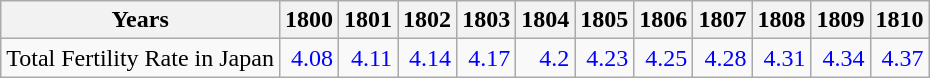<table class="wikitable " style="text-align:right">
<tr>
<th>Years</th>
<th>1800</th>
<th>1801</th>
<th>1802</th>
<th>1803</th>
<th>1804</th>
<th>1805</th>
<th>1806</th>
<th>1807</th>
<th>1808</th>
<th>1809</th>
<th>1810</th>
</tr>
<tr>
<td align="left">Total Fertility Rate in Japan</td>
<td style="text-align:right; color:blue;">4.08</td>
<td style="text-align:right; color:blue;">4.11</td>
<td style="text-align:right; color:blue;">4.14</td>
<td style="text-align:right; color:blue;">4.17</td>
<td style="text-align:right; color:blue;">4.2</td>
<td style="text-align:right; color:blue;">4.23</td>
<td style="text-align:right; color:blue;">4.25</td>
<td style="text-align:right; color:blue;">4.28</td>
<td style="text-align:right; color:blue;">4.31</td>
<td style="text-align:right; color:blue;">4.34</td>
<td style="text-align:right; color:blue;">4.37</td>
</tr>
</table>
